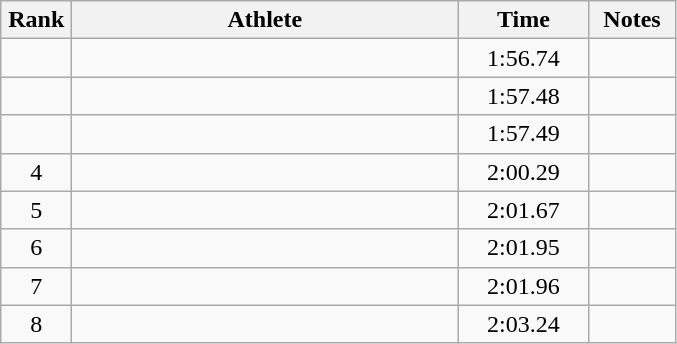<table class="wikitable" style="text-align:center">
<tr>
<th width=40>Rank</th>
<th width=250>Athlete</th>
<th width=80>Time</th>
<th width=50>Notes</th>
</tr>
<tr>
<td></td>
<td align=left></td>
<td>1:56.74</td>
<td></td>
</tr>
<tr>
<td></td>
<td align=left></td>
<td>1:57.48</td>
<td></td>
</tr>
<tr>
<td></td>
<td align=left></td>
<td>1:57.49</td>
<td></td>
</tr>
<tr>
<td>4</td>
<td align=left></td>
<td>2:00.29</td>
<td></td>
</tr>
<tr>
<td>5</td>
<td align=left></td>
<td>2:01.67</td>
<td></td>
</tr>
<tr>
<td>6</td>
<td align=left></td>
<td>2:01.95</td>
<td></td>
</tr>
<tr>
<td>7</td>
<td align=left></td>
<td>2:01.96</td>
<td></td>
</tr>
<tr>
<td>8</td>
<td align=left></td>
<td>2:03.24</td>
<td></td>
</tr>
</table>
